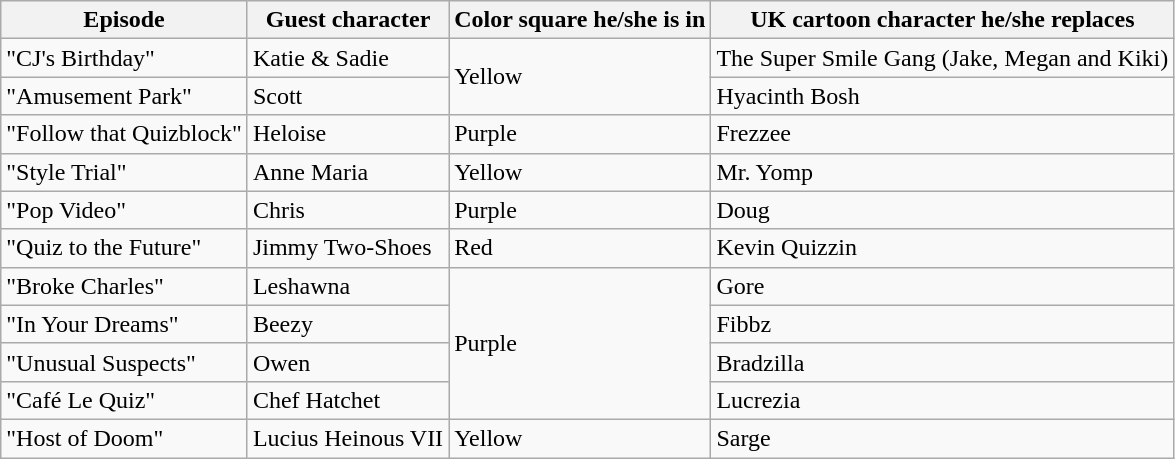<table class="wikitable">
<tr>
<th>Episode</th>
<th>Guest character</th>
<th>Color square he/she is in</th>
<th>UK cartoon character he/she replaces</th>
</tr>
<tr>
<td>"CJ's Birthday"</td>
<td>Katie & Sadie</td>
<td rowspan="2">Yellow</td>
<td>The Super Smile Gang (Jake, Megan and Kiki)</td>
</tr>
<tr>
<td>"Amusement Park"</td>
<td>Scott</td>
<td>Hyacinth Bosh</td>
</tr>
<tr>
<td>"Follow that Quizblock"</td>
<td>Heloise</td>
<td>Purple</td>
<td>Frezzee</td>
</tr>
<tr>
<td>"Style Trial"</td>
<td>Anne Maria</td>
<td>Yellow</td>
<td>Mr. Yomp</td>
</tr>
<tr>
<td>"Pop Video"</td>
<td>Chris</td>
<td>Purple</td>
<td>Doug</td>
</tr>
<tr>
<td>"Quiz to the Future"</td>
<td>Jimmy Two-Shoes</td>
<td>Red</td>
<td>Kevin Quizzin</td>
</tr>
<tr>
<td>"Broke Charles"</td>
<td>Leshawna</td>
<td rowspan="4">Purple</td>
<td>Gore</td>
</tr>
<tr>
<td>"In Your Dreams"</td>
<td>Beezy</td>
<td>Fibbz</td>
</tr>
<tr>
<td>"Unusual Suspects"</td>
<td>Owen</td>
<td>Bradzilla</td>
</tr>
<tr>
<td>"Café Le Quiz"</td>
<td>Chef Hatchet</td>
<td>Lucrezia</td>
</tr>
<tr>
<td>"Host of Doom"</td>
<td>Lucius Heinous VII</td>
<td>Yellow</td>
<td>Sarge</td>
</tr>
</table>
